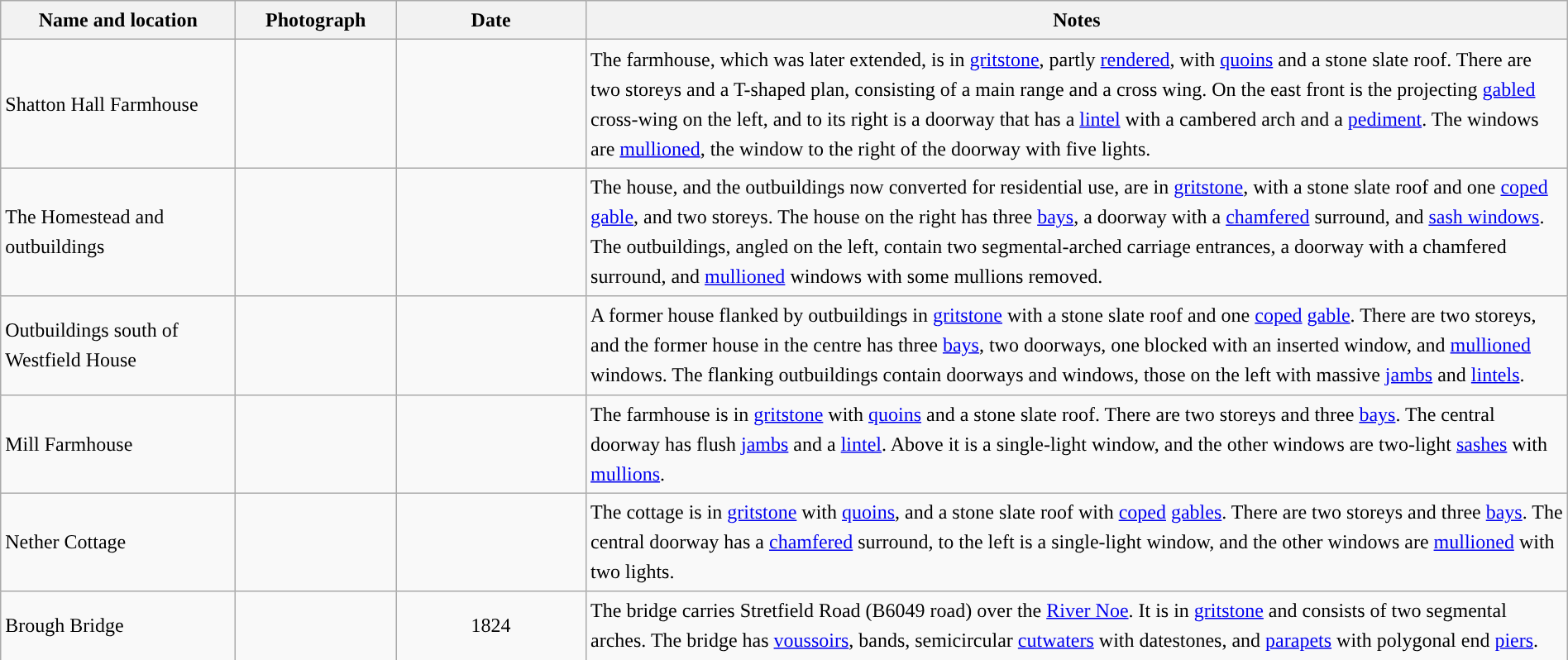<table class="wikitable sortable plainrowheaders" style="width:100%;border:0px;text-align:left;line-height:150%;">
<tr>
<th scope="col"  style="width:150px">Name and location</th>
<th scope="col"  style="width:100px" class="unsortable">Photograph</th>
<th scope="col"  style="width:120px">Date</th>
<th scope="col"  style="width:650px" class="unsortable">Notes</th>
</tr>
<tr>
<td>Shatton Hall Farmhouse<br><small></small></td>
<td></td>
<td align="center"></td>
<td>The farmhouse, which was later extended, is in <a href='#'>gritstone</a>, partly <a href='#'>rendered</a>, with <a href='#'>quoins</a> and a stone slate roof.  There are two storeys and a T-shaped plan, consisting of a main range and a cross wing.  On the east front is the projecting <a href='#'>gabled</a> cross-wing on the left, and to its right is a doorway that has a <a href='#'>lintel</a> with a cambered arch and a <a href='#'>pediment</a>.  The windows are <a href='#'>mullioned</a>, the window to the right of the doorway with five lights.</td>
</tr>
<tr>
<td>The Homestead and outbuildings<br><small></small></td>
<td></td>
<td align="center"></td>
<td>The house, and the outbuildings now converted for residential use, are in <a href='#'>gritstone</a>, with a stone slate roof and one <a href='#'>coped</a> <a href='#'>gable</a>, and two storeys.  The house on the right has three <a href='#'>bays</a>, a doorway with a <a href='#'>chamfered</a> surround, and <a href='#'>sash windows</a>.  The outbuildings, angled on the left, contain two segmental-arched carriage entrances, a doorway with a chamfered surround, and <a href='#'>mullioned</a> windows with some mullions removed.</td>
</tr>
<tr>
<td>Outbuildings south of Westfield House<br><small></small></td>
<td></td>
<td align="center"></td>
<td>A former house flanked by outbuildings in <a href='#'>gritstone</a> with a stone slate roof and one <a href='#'>coped</a> <a href='#'>gable</a>.  There are two storeys, and the former house in the centre has three <a href='#'>bays</a>, two doorways, one blocked with an inserted window, and <a href='#'>mullioned</a> windows.  The flanking outbuildings contain doorways and windows, those on the left with massive <a href='#'>jambs</a> and <a href='#'>lintels</a>.</td>
</tr>
<tr>
<td>Mill Farmhouse<br><small></small></td>
<td></td>
<td align="center"></td>
<td>The farmhouse is in <a href='#'>gritstone</a> with <a href='#'>quoins</a> and a stone slate roof.  There are two storeys and three <a href='#'>bays</a>.  The central doorway has flush <a href='#'>jambs</a> and a <a href='#'>lintel</a>.  Above it is a single-light window, and the other windows are two-light <a href='#'>sashes</a> with <a href='#'>mullions</a>.</td>
</tr>
<tr>
<td>Nether Cottage<br><small></small></td>
<td></td>
<td align="center"></td>
<td>The cottage is in <a href='#'>gritstone</a> with <a href='#'>quoins</a>, and a stone slate roof with <a href='#'>coped</a> <a href='#'>gables</a>.  There are two storeys and three <a href='#'>bays</a>.  The central doorway has a <a href='#'>chamfered</a> surround, to the left is a single-light window, and the other windows are <a href='#'>mullioned</a> with two lights.</td>
</tr>
<tr>
<td>Brough Bridge<br><small></small></td>
<td></td>
<td align="center">1824</td>
<td>The bridge carries Stretfield Road (B6049 road) over the <a href='#'>River Noe</a>.  It is in <a href='#'>gritstone</a> and consists of two segmental arches.  The bridge has <a href='#'>voussoirs</a>, bands, semicircular <a href='#'>cutwaters</a> with datestones, and <a href='#'>parapets</a> with polygonal end <a href='#'>piers</a>.</td>
</tr>
<tr>
</tr>
</table>
